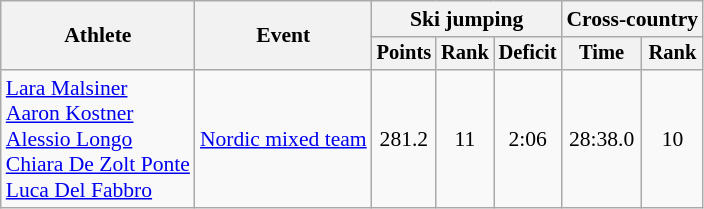<table class="wikitable" style="font-size:90%">
<tr>
<th rowspan="2">Athlete</th>
<th rowspan="2">Event</th>
<th colspan="3">Ski jumping</th>
<th colspan="2">Cross-country</th>
</tr>
<tr style="font-size:95%">
<th>Points</th>
<th>Rank</th>
<th>Deficit</th>
<th>Time</th>
<th>Rank</th>
</tr>
<tr align=center>
<td align=left><a href='#'>Lara Malsiner</a><br><a href='#'>Aaron Kostner</a><br><a href='#'>Alessio Longo</a><br><a href='#'>Chiara De Zolt Ponte</a><br><a href='#'>Luca Del Fabbro</a></td>
<td align=left><a href='#'>Nordic mixed team</a></td>
<td>281.2</td>
<td>11</td>
<td>2:06</td>
<td>28:38.0</td>
<td>10</td>
</tr>
</table>
